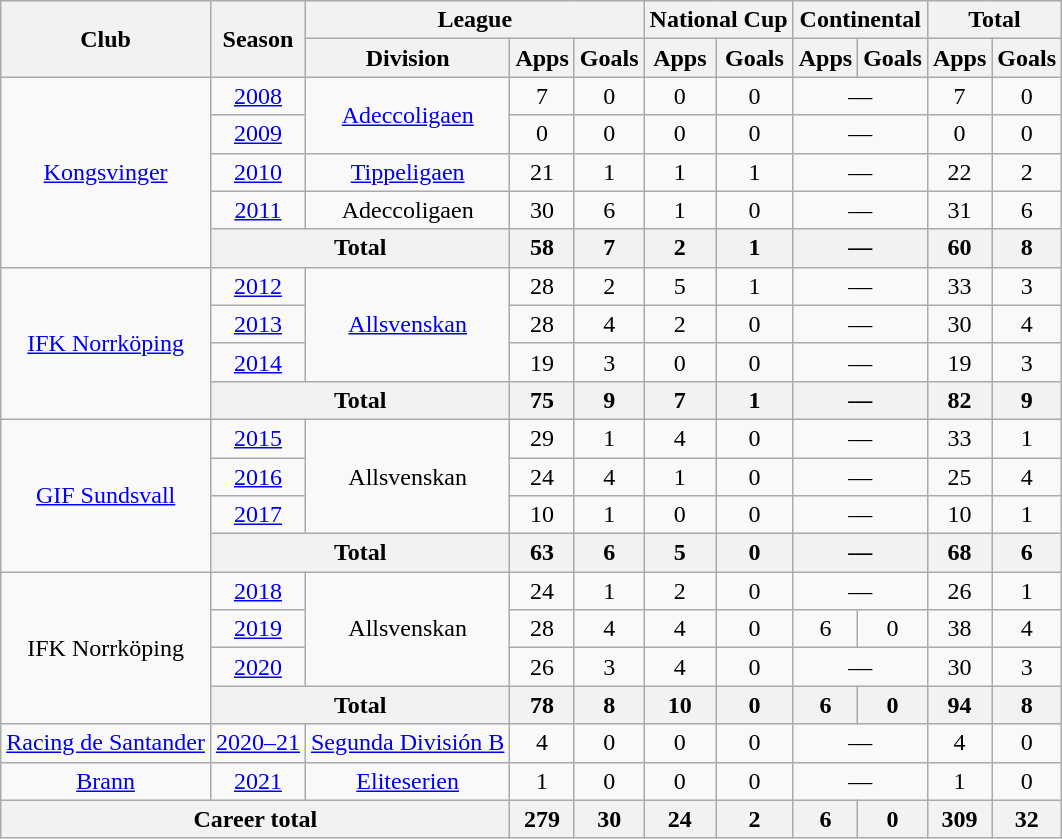<table class="wikitable" style="text-align:center">
<tr>
<th rowspan="2">Club</th>
<th rowspan="2">Season</th>
<th colspan="3">League</th>
<th colspan="2">National Cup</th>
<th colspan="2">Continental</th>
<th colspan="2">Total</th>
</tr>
<tr>
<th>Division</th>
<th>Apps</th>
<th>Goals</th>
<th>Apps</th>
<th>Goals</th>
<th>Apps</th>
<th>Goals</th>
<th>Apps</th>
<th>Goals</th>
</tr>
<tr>
<td rowspan="5"><a href='#'>Kongsvinger</a></td>
<td><a href='#'>2008</a></td>
<td rowspan="2"><a href='#'>Adeccoligaen</a></td>
<td>7</td>
<td>0</td>
<td>0</td>
<td>0</td>
<td colspan="2">—</td>
<td>7</td>
<td>0</td>
</tr>
<tr>
<td><a href='#'>2009</a></td>
<td>0</td>
<td>0</td>
<td>0</td>
<td>0</td>
<td colspan="2">—</td>
<td>0</td>
<td>0</td>
</tr>
<tr>
<td><a href='#'>2010</a></td>
<td><a href='#'>Tippeligaen</a></td>
<td>21</td>
<td>1</td>
<td>1</td>
<td>1</td>
<td colspan="2">—</td>
<td>22</td>
<td>2</td>
</tr>
<tr>
<td><a href='#'>2011</a></td>
<td>Adeccoligaen</td>
<td>30</td>
<td>6</td>
<td>1</td>
<td>0</td>
<td colspan="2">—</td>
<td>31</td>
<td>6</td>
</tr>
<tr>
<th colspan="2">Total</th>
<th>58</th>
<th>7</th>
<th>2</th>
<th>1</th>
<th colspan="2">—</th>
<th>60</th>
<th>8</th>
</tr>
<tr>
<td rowspan="4"><a href='#'>IFK Norrköping</a></td>
<td><a href='#'>2012</a></td>
<td rowspan="3"><a href='#'>Allsvenskan</a></td>
<td>28</td>
<td>2</td>
<td>5</td>
<td>1</td>
<td colspan="2">—</td>
<td>33</td>
<td>3</td>
</tr>
<tr>
<td><a href='#'>2013</a></td>
<td>28</td>
<td>4</td>
<td>2</td>
<td>0</td>
<td colspan="2">—</td>
<td>30</td>
<td>4</td>
</tr>
<tr>
<td><a href='#'>2014</a></td>
<td>19</td>
<td>3</td>
<td>0</td>
<td>0</td>
<td colspan="2">—</td>
<td>19</td>
<td>3</td>
</tr>
<tr>
<th colspan="2">Total</th>
<th>75</th>
<th>9</th>
<th>7</th>
<th>1</th>
<th colspan="2">—</th>
<th>82</th>
<th>9</th>
</tr>
<tr>
<td rowspan="4"><a href='#'>GIF Sundsvall</a></td>
<td><a href='#'>2015</a></td>
<td rowspan="3">Allsvenskan</td>
<td>29</td>
<td>1</td>
<td>4</td>
<td>0</td>
<td colspan="2">—</td>
<td>33</td>
<td>1</td>
</tr>
<tr>
<td><a href='#'>2016</a></td>
<td>24</td>
<td>4</td>
<td>1</td>
<td>0</td>
<td colspan="2">—</td>
<td>25</td>
<td>4</td>
</tr>
<tr>
<td><a href='#'>2017</a></td>
<td>10</td>
<td>1</td>
<td>0</td>
<td>0</td>
<td colspan="2">—</td>
<td>10</td>
<td>1</td>
</tr>
<tr>
<th colspan="2">Total</th>
<th>63</th>
<th>6</th>
<th>5</th>
<th>0</th>
<th colspan="2">—</th>
<th>68</th>
<th>6</th>
</tr>
<tr>
<td rowspan="4">IFK Norrköping</td>
<td><a href='#'>2018</a></td>
<td rowspan="3">Allsvenskan</td>
<td>24</td>
<td>1</td>
<td>2</td>
<td>0</td>
<td colspan="2">—</td>
<td>26</td>
<td>1</td>
</tr>
<tr>
<td><a href='#'>2019</a></td>
<td>28</td>
<td>4</td>
<td>4</td>
<td>0</td>
<td>6</td>
<td>0</td>
<td>38</td>
<td>4</td>
</tr>
<tr>
<td><a href='#'>2020</a></td>
<td>26</td>
<td>3</td>
<td>4</td>
<td>0</td>
<td colspan="2">—</td>
<td>30</td>
<td>3</td>
</tr>
<tr>
<th colspan="2">Total</th>
<th>78</th>
<th>8</th>
<th>10</th>
<th>0</th>
<th>6</th>
<th>0</th>
<th>94</th>
<th>8</th>
</tr>
<tr>
<td><a href='#'>Racing de Santander</a></td>
<td><a href='#'>2020–21</a></td>
<td rowspan="1"><a href='#'>Segunda División B</a></td>
<td>4</td>
<td>0</td>
<td>0</td>
<td>0</td>
<td colspan="2">—</td>
<td>4</td>
<td>0</td>
</tr>
<tr>
<td><a href='#'>Brann</a></td>
<td><a href='#'>2021</a></td>
<td><a href='#'>Eliteserien</a></td>
<td>1</td>
<td>0</td>
<td>0</td>
<td>0</td>
<td colspan="2">—</td>
<td>1</td>
<td>0</td>
</tr>
<tr>
<th colspan="3">Career total</th>
<th>279</th>
<th>30</th>
<th>24</th>
<th>2</th>
<th>6</th>
<th>0</th>
<th>309</th>
<th>32</th>
</tr>
</table>
